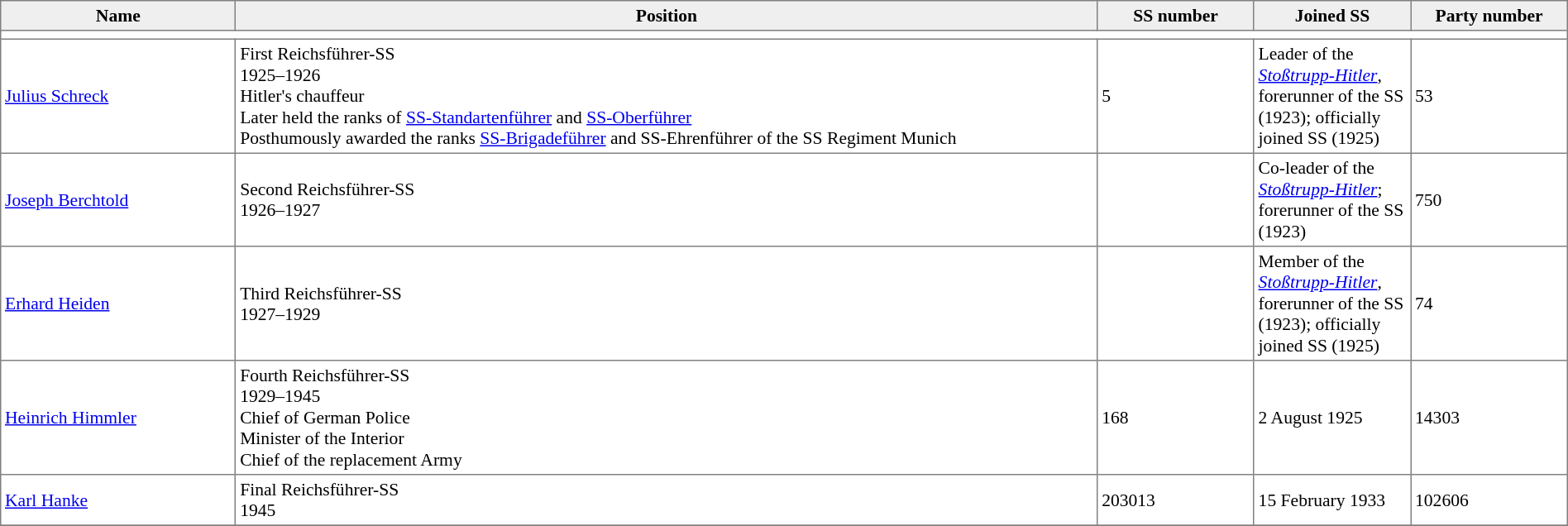<table align="center" border="1" cellpadding="3" cellspacing="0" style="font-size: 90%; border: gray solid 1px; border-collapse: collapse; text-align: middle; width: 100%">
<tr>
<th bgcolor="#efefef" style="width: 15%">Name</th>
<th bgcolor="#efefef" style="width: 55%">Position</th>
<th bgcolor="#efefef" style="width: 10%">SS number</th>
<th bgcolor="#efefef" style="width: 10%">Joined SS</th>
<th bgcolor="#efefef" style="width: 10%">Party number</th>
</tr>
<tr>
<td colspan=5></td>
</tr>
<tr>
<td><a href='#'>Julius Schreck</a></td>
<td>First Reichsführer-SS<br>1925–1926<br>Hitler's chauffeur<br>Later held the ranks of <a href='#'>SS-Standartenführer</a> and <a href='#'>SS-Oberführer</a><br>Posthumously awarded the ranks <a href='#'>SS-Brigadeführer</a> and SS-Ehrenführer of the SS Regiment Munich</td>
<td>5</td>
<td>Leader of the <em><a href='#'>Stoßtrupp-Hitler</a></em>, forerunner of the SS (1923); officially joined SS (1925)</td>
<td>53</td>
</tr>
<tr>
<td><a href='#'>Joseph Berchtold</a></td>
<td>Second Reichsführer-SS<br>1926–1927</td>
<td></td>
<td>Co-leader of the <em><a href='#'>Stoßtrupp-Hitler</a></em>; forerunner of the SS (1923)</td>
<td>750</td>
</tr>
<tr>
<td><a href='#'>Erhard Heiden</a></td>
<td>Third Reichsführer-SS<br>1927–1929</td>
<td></td>
<td>Member of the <em><a href='#'>Stoßtrupp-Hitler</a></em>, forerunner of the SS (1923); officially joined SS (1925)</td>
<td>74</td>
</tr>
<tr>
<td><a href='#'>Heinrich Himmler</a></td>
<td>Fourth Reichsführer-SS<br>1929–1945<br>Chief of German Police<br>Minister of the Interior<br>Chief of the replacement Army</td>
<td>168</td>
<td>2 August 1925</td>
<td>14303</td>
</tr>
<tr>
<td><a href='#'>Karl Hanke</a></td>
<td>Final Reichsführer-SS<br>1945</td>
<td>203013</td>
<td>15 February 1933</td>
<td>102606</td>
</tr>
<tr>
</tr>
</table>
